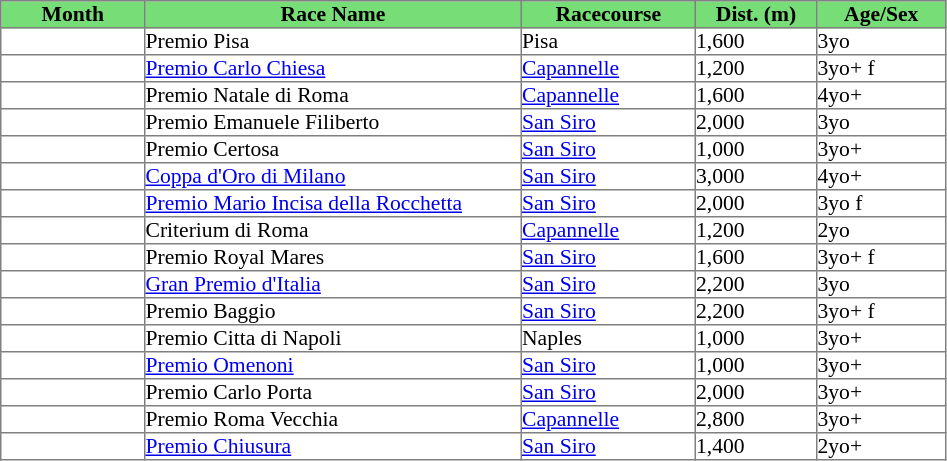<table class = "sortable" | border="1" cellpadding="0" style="border-collapse: collapse; font-size:90%">
<tr bgcolor="#77dd77" align="center">
<th>Month</th>
<th>Race Name</th>
<th>Racecourse</th>
<th>Dist. (m)</th>
<th>Age/Sex</th>
</tr>
<tr>
<td width=95px></td>
<td width=250px>Premio Pisa</td>
<td width=115px>Pisa</td>
<td width=80px>1,600</td>
<td width=85px>3yo</td>
</tr>
<tr>
<td></td>
<td><a href='#'>Premio Carlo Chiesa</a></td>
<td><a href='#'>Capannelle</a></td>
<td>1,200</td>
<td>3yo+ f</td>
</tr>
<tr>
<td></td>
<td>Premio Natale di Roma</td>
<td><a href='#'>Capannelle</a></td>
<td>1,600</td>
<td>4yo+</td>
</tr>
<tr>
<td></td>
<td>Premio Emanuele Filiberto</td>
<td><a href='#'>San Siro</a></td>
<td>2,000</td>
<td>3yo</td>
</tr>
<tr>
<td></td>
<td>Premio Certosa</td>
<td><a href='#'>San Siro</a></td>
<td>1,000</td>
<td>3yo+</td>
</tr>
<tr>
<td></td>
<td><a href='#'>Coppa d'Oro di Milano</a></td>
<td><a href='#'>San Siro</a></td>
<td>3,000</td>
<td>4yo+</td>
</tr>
<tr>
<td></td>
<td><a href='#'>Premio Mario Incisa della Rocchetta</a></td>
<td><a href='#'>San Siro</a></td>
<td>2,000</td>
<td>3yo f</td>
</tr>
<tr>
<td></td>
<td>Criterium di Roma</td>
<td><a href='#'>Capannelle</a></td>
<td>1,200</td>
<td>2yo</td>
</tr>
<tr>
<td></td>
<td>Premio Royal Mares</td>
<td><a href='#'>San Siro</a></td>
<td>1,600</td>
<td>3yo+ f</td>
</tr>
<tr>
<td></td>
<td><a href='#'>Gran Premio d'Italia</a></td>
<td><a href='#'>San Siro</a></td>
<td>2,200</td>
<td>3yo</td>
</tr>
<tr>
<td></td>
<td>Premio Baggio</td>
<td><a href='#'>San Siro</a></td>
<td>2,200</td>
<td>3yo+ f</td>
</tr>
<tr>
<td></td>
<td>Premio Citta di Napoli</td>
<td>Naples</td>
<td>1,000</td>
<td>3yo+</td>
</tr>
<tr>
<td></td>
<td><a href='#'>Premio Omenoni</a></td>
<td><a href='#'>San Siro</a></td>
<td>1,000</td>
<td>3yo+</td>
</tr>
<tr>
<td></td>
<td>Premio Carlo Porta</td>
<td><a href='#'>San Siro</a></td>
<td>2,000</td>
<td>3yo+</td>
</tr>
<tr>
<td></td>
<td>Premio Roma Vecchia</td>
<td><a href='#'>Capannelle</a></td>
<td>2,800</td>
<td>3yo+</td>
</tr>
<tr>
<td></td>
<td><a href='#'>Premio Chiusura</a></td>
<td><a href='#'>San Siro</a></td>
<td>1,400</td>
<td>2yo+</td>
</tr>
</table>
